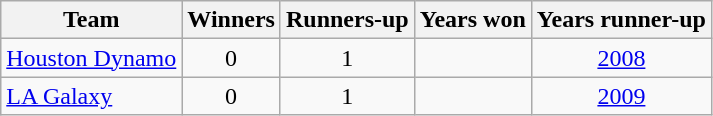<table class="wikitable" style="text-align: center">
<tr>
<th>Team</th>
<th>Winners</th>
<th>Runners-up</th>
<th class="unsortable">Years won</th>
<th class="unsortable">Years runner-up</th>
</tr>
<tr>
<td align=left><a href='#'>Houston Dynamo</a></td>
<td>0</td>
<td>1</td>
<td></td>
<td><a href='#'>2008</a></td>
</tr>
<tr>
<td align=left><a href='#'>LA Galaxy</a></td>
<td>0</td>
<td>1</td>
<td></td>
<td><a href='#'>2009</a></td>
</tr>
</table>
